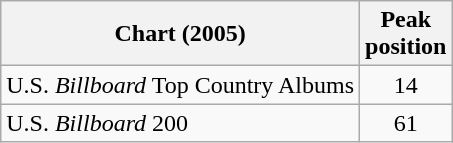<table class="wikitable">
<tr>
<th>Chart (2005)</th>
<th>Peak<br>position</th>
</tr>
<tr>
<td>U.S. <em>Billboard</em> Top Country Albums</td>
<td align="center">14</td>
</tr>
<tr>
<td>U.S. <em>Billboard</em> 200</td>
<td align="center">61</td>
</tr>
</table>
